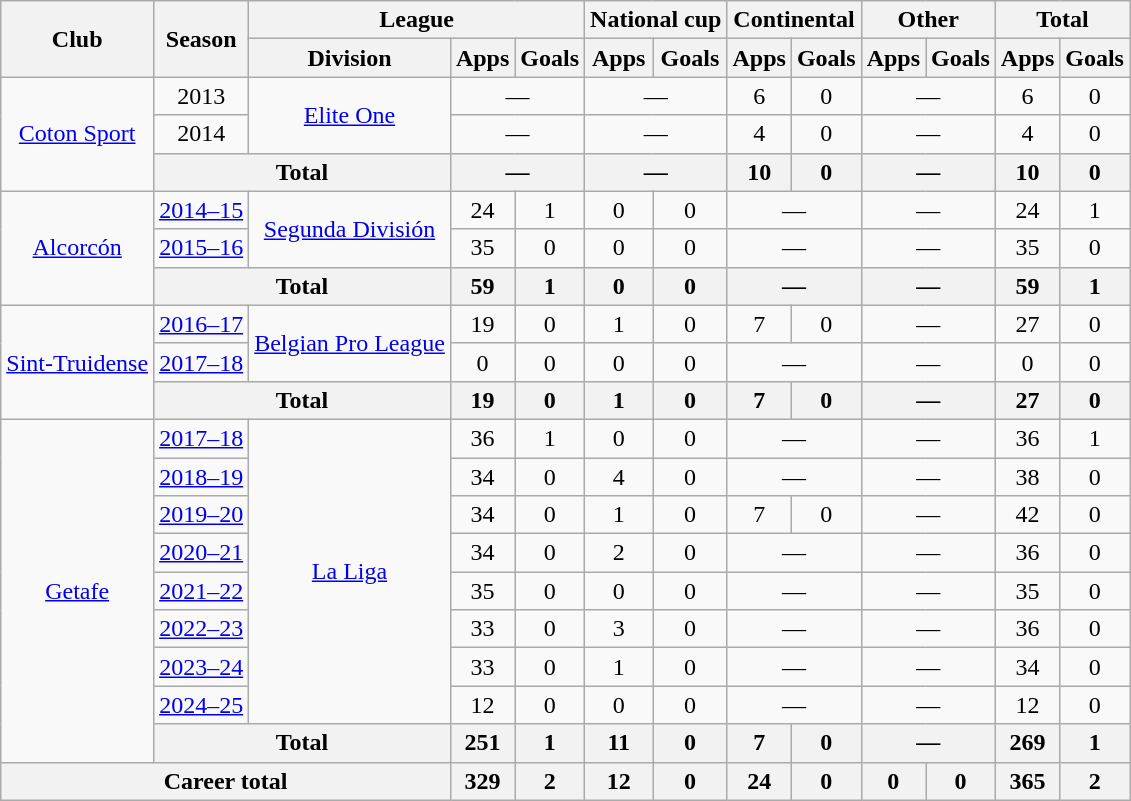<table class="wikitable" style="text-align:center">
<tr>
<th rowspan="2">Club</th>
<th rowspan="2">Season</th>
<th colspan="3">League</th>
<th colspan="2">National cup</th>
<th colspan="2">Continental</th>
<th colspan="2">Other</th>
<th colspan="2">Total</th>
</tr>
<tr>
<th>Division</th>
<th>Apps</th>
<th>Goals</th>
<th>Apps</th>
<th>Goals</th>
<th>Apps</th>
<th>Goals</th>
<th>Apps</th>
<th>Goals</th>
<th>Apps</th>
<th>Goals</th>
</tr>
<tr>
<td rowspan="3"><a href='#'>Coton Sport</a></td>
<td>2013</td>
<td rowspan="2"><a href='#'>Elite One</a></td>
<td colspan="2">—</td>
<td colspan="2">—</td>
<td>6</td>
<td>0</td>
<td colspan="2">—</td>
<td>6</td>
<td>0</td>
</tr>
<tr>
<td>2014</td>
<td colspan="2">—</td>
<td colspan="2">—</td>
<td>4</td>
<td>0</td>
<td colspan="2">—</td>
<td>4</td>
<td>0</td>
</tr>
<tr>
<th colspan="2">Total</th>
<th colspan="2">—</th>
<th colspan="2">—</th>
<th>10</th>
<th>0</th>
<th colspan="2">—</th>
<th>10</th>
<th>0</th>
</tr>
<tr>
<td rowspan="3"><a href='#'>Alcorcón</a></td>
<td><a href='#'>2014–15</a></td>
<td rowspan="2"><a href='#'>Segunda División</a></td>
<td>24</td>
<td>1</td>
<td>0</td>
<td>0</td>
<td colspan="2">—</td>
<td colspan="2">—</td>
<td>24</td>
<td>1</td>
</tr>
<tr>
<td><a href='#'>2015–16</a></td>
<td>35</td>
<td>0</td>
<td>0</td>
<td>0</td>
<td colspan="2">—</td>
<td colspan="2">—</td>
<td>35</td>
<td>0</td>
</tr>
<tr>
<th colspan="2">Total</th>
<th>59</th>
<th>1</th>
<th>0</th>
<th>0</th>
<th colspan="2">—</th>
<th colspan="2">—</th>
<th>59</th>
<th>1</th>
</tr>
<tr>
<td rowspan="3"><a href='#'>Sint-Truidense</a></td>
<td><a href='#'>2016–17</a></td>
<td rowspan="2"><a href='#'>Belgian Pro League</a></td>
<td>19</td>
<td>0</td>
<td>1</td>
<td>0</td>
<td>7</td>
<td>0</td>
<td colspan="2">—</td>
<td>27</td>
<td>0</td>
</tr>
<tr>
<td><a href='#'>2017–18</a></td>
<td>0</td>
<td>0</td>
<td>0</td>
<td>0</td>
<td colspan="2">—</td>
<td colspan="2">—</td>
<td>0</td>
<td>0</td>
</tr>
<tr>
<th colspan="2">Total</th>
<th>19</th>
<th>0</th>
<th>1</th>
<th>0</th>
<th>7</th>
<th>0</th>
<th colspan="2">—</th>
<th>27</th>
<th>0</th>
</tr>
<tr>
<td rowspan="9"><a href='#'>Getafe</a></td>
<td><a href='#'>2017–18</a></td>
<td rowspan="8"><a href='#'>La Liga</a></td>
<td>36</td>
<td>1</td>
<td>0</td>
<td>0</td>
<td colspan="2">—</td>
<td colspan="2">—</td>
<td>36</td>
<td>1</td>
</tr>
<tr>
<td><a href='#'>2018–19</a></td>
<td>34</td>
<td>0</td>
<td>4</td>
<td>0</td>
<td colspan="2">—</td>
<td colspan="2">—</td>
<td>38</td>
<td>0</td>
</tr>
<tr>
<td><a href='#'>2019–20</a></td>
<td>34</td>
<td>0</td>
<td>1</td>
<td>0</td>
<td>7</td>
<td>0</td>
<td colspan="2">—</td>
<td>42</td>
<td>0</td>
</tr>
<tr>
<td><a href='#'>2020–21</a></td>
<td>34</td>
<td>0</td>
<td>2</td>
<td>0</td>
<td colspan="2">—</td>
<td colspan="2">—</td>
<td>36</td>
<td>0</td>
</tr>
<tr>
<td><a href='#'>2021–22</a></td>
<td>35</td>
<td>0</td>
<td>0</td>
<td>0</td>
<td colspan="2">—</td>
<td colspan="2">—</td>
<td>35</td>
<td>0</td>
</tr>
<tr>
<td><a href='#'>2022–23</a></td>
<td>33</td>
<td>0</td>
<td>3</td>
<td>0</td>
<td colspan="2">—</td>
<td colspan="2">—</td>
<td>36</td>
<td>0</td>
</tr>
<tr>
<td><a href='#'>2023–24</a></td>
<td>33</td>
<td>0</td>
<td>1</td>
<td>0</td>
<td colspan="2">—</td>
<td colspan="2">—</td>
<td>34</td>
<td>0</td>
</tr>
<tr>
<td><a href='#'>2024–25</a></td>
<td>12</td>
<td>0</td>
<td>0</td>
<td>0</td>
<td colspan="2">—</td>
<td colspan="2">—</td>
<td>12</td>
<td>0</td>
</tr>
<tr>
<th colspan="2">Total</th>
<th>251</th>
<th>1</th>
<th>11</th>
<th>0</th>
<th>7</th>
<th>0</th>
<th colspan="2">—</th>
<th>269</th>
<th>1</th>
</tr>
<tr>
<th colspan="3">Career total</th>
<th>329</th>
<th>2</th>
<th>12</th>
<th>0</th>
<th>24</th>
<th>0</th>
<th>0</th>
<th>0</th>
<th>365</th>
<th>2</th>
</tr>
</table>
